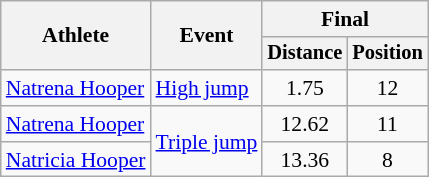<table class=wikitable style="font-size:90%">
<tr>
<th rowspan=2>Athlete</th>
<th rowspan=2>Event</th>
<th colspan=2>Final</th>
</tr>
<tr style="font-size:95%">
<th>Distance</th>
<th>Position</th>
</tr>
<tr align=center>
<td align=left><a href='#'>Natrena Hooper</a></td>
<td align=left><a href='#'>High jump</a></td>
<td>1.75</td>
<td>12</td>
</tr>
<tr align=center>
<td align=left><a href='#'>Natrena Hooper</a></td>
<td align=left rowspan=2><a href='#'>Triple jump</a></td>
<td>12.62</td>
<td>11</td>
</tr>
<tr align=center>
<td align=left><a href='#'>Natricia Hooper</a></td>
<td>13.36</td>
<td>8</td>
</tr>
</table>
